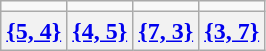<table class=wikitable>
<tr>
<td></td>
<td></td>
<td></td>
<td></td>
</tr>
<tr>
<th><a href='#'>{5, 4}</a></th>
<th><a href='#'>{4, 5}</a></th>
<th><a href='#'>{7, 3}</a></th>
<th><a href='#'>{3, 7}</a></th>
</tr>
</table>
